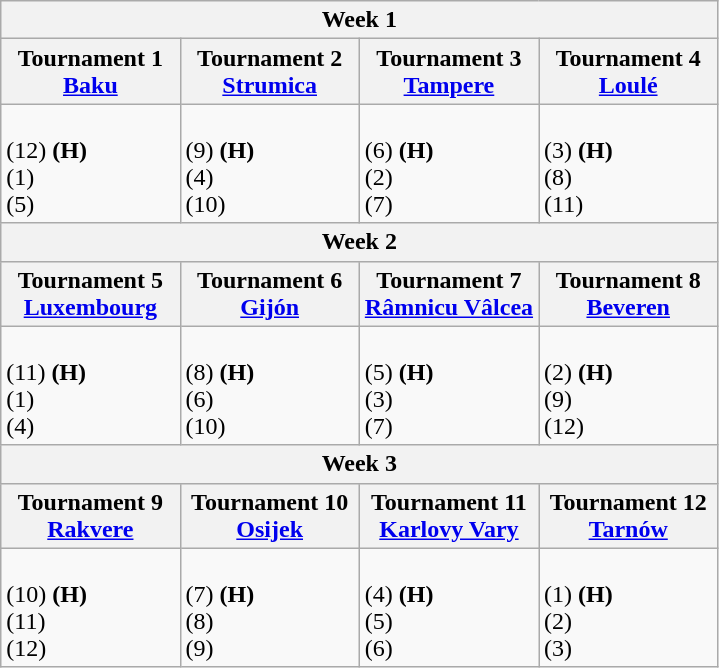<table class="wikitable">
<tr>
<th colspan="4">Week 1</th>
</tr>
<tr>
<th width=25%>Tournament 1<br> <a href='#'>Baku</a></th>
<th width=25%>Tournament 2<br> <a href='#'>Strumica</a></th>
<th width=25%>Tournament 3<br> <a href='#'>Tampere</a></th>
<th width=25%>Tournament 4<br> <a href='#'>Loulé</a></th>
</tr>
<tr>
<td><br> (12) <strong>(H)</strong><br>
 (1)<br>
 (5)</td>
<td><br> (9) <strong>(H)</strong><br>
 (4)<br>
 (10)</td>
<td><br> (6) <strong>(H)</strong><br>
 (2)<br>
 (7)</td>
<td><br> (3) <strong>(H)</strong><br>
 (8)<br>
 (11)</td>
</tr>
<tr>
<th colspan="4">Week 2</th>
</tr>
<tr>
<th>Tournament 5<br> <a href='#'>Luxembourg</a></th>
<th>Tournament 6<br> <a href='#'>Gijón</a></th>
<th>Tournament 7<br> <a href='#'>Râmnicu Vâlcea</a></th>
<th>Tournament 8<br> <a href='#'>Beveren</a></th>
</tr>
<tr>
<td><br> (11) <strong>(H)</strong><br>
 (1)<br>
 (4)</td>
<td><br> (8) <strong>(H)</strong><br>
 (6)<br>
 (10)</td>
<td><br> (5) <strong>(H)</strong><br>
 (3)<br>
 (7)</td>
<td><br> (2) <strong>(H)</strong><br>
 (9)<br>
 (12)</td>
</tr>
<tr>
<th colspan="4">Week 3</th>
</tr>
<tr>
<th>Tournament 9<br> <a href='#'>Rakvere</a></th>
<th>Tournament 10<br> <a href='#'>Osijek</a></th>
<th>Tournament 11<br> <a href='#'>Karlovy Vary</a></th>
<th>Tournament 12<br> <a href='#'>Tarnów</a></th>
</tr>
<tr>
<td><br> (10) <strong>(H)</strong><br>
 (11)<br>
 (12)</td>
<td><br> (7) <strong>(H)</strong><br>
 (8)<br>
 (9)</td>
<td><br> (4) <strong>(H)</strong><br>
 (5)<br>
 (6)</td>
<td><br> (1) <strong>(H)</strong><br>
 (2)<br>
 (3)</td>
</tr>
</table>
